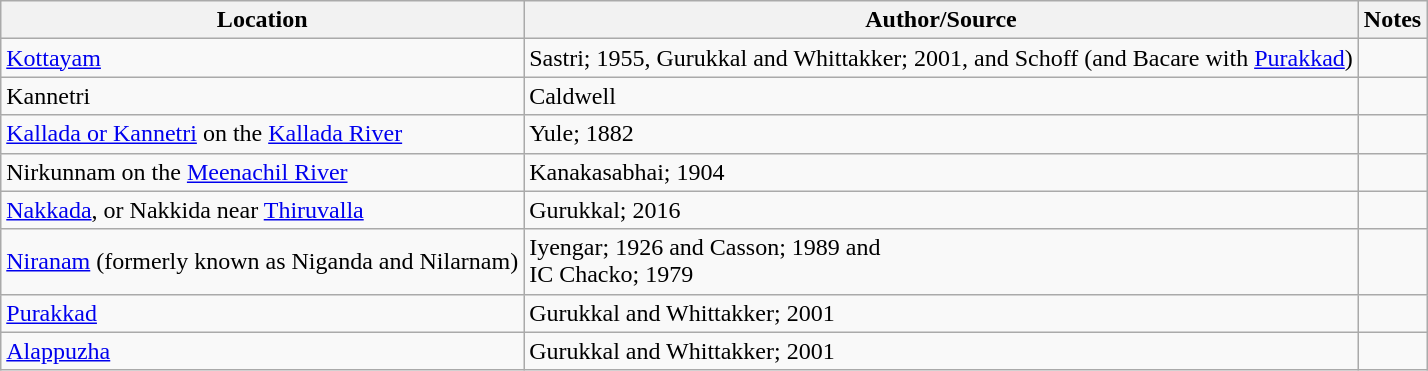<table class="wikitable">
<tr>
<th>Location</th>
<th>Author/Source</th>
<th>Notes</th>
</tr>
<tr>
<td><a href='#'>Kottayam</a></td>
<td>Sastri; 1955, Gurukkal and Whittakker; 2001, and Schoff (and Bacare with <a href='#'>Purakkad</a>)</td>
<td></td>
</tr>
<tr>
<td>Kannetri</td>
<td>Caldwell</td>
<td></td>
</tr>
<tr>
<td><a href='#'>Kallada or Kannetri</a> on the <a href='#'>Kallada River</a></td>
<td>Yule; 1882</td>
<td></td>
</tr>
<tr>
<td>Nirkunnam on the <a href='#'>Meenachil River</a></td>
<td>Kanakasabhai; 1904</td>
<td></td>
</tr>
<tr>
<td><a href='#'>Nakkada</a>, or Nakkida near <a href='#'>Thiruvalla</a></td>
<td>Gurukkal; 2016</td>
<td></td>
</tr>
<tr>
<td><a href='#'>Niranam</a> (formerly known as Niganda and Nilarnam)</td>
<td>Iyengar; 1926 and Casson; 1989 and<br>IC Chacko; 1979</td>
<td></td>
</tr>
<tr>
<td><a href='#'>Purakkad</a></td>
<td>Gurukkal and Whittakker; 2001</td>
<td></td>
</tr>
<tr>
<td><a href='#'>Alappuzha</a></td>
<td>Gurukkal and Whittakker; 2001</td>
<td></td>
</tr>
</table>
